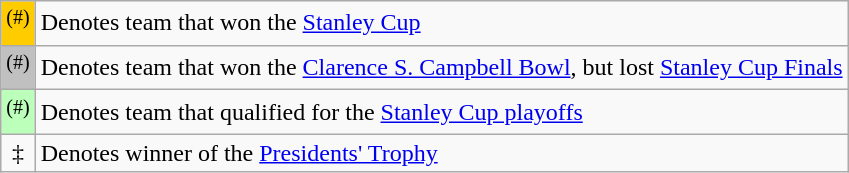<table class="wikitable">
<tr>
<td bgcolor=#FFCC00 align=center width=10px><sup>(#)</sup></td>
<td>Denotes team that won the <a href='#'>Stanley Cup</a></td>
</tr>
<tr>
<td bgcolor=#C0C0C0 align=center width=10px><sup>(#)</sup></td>
<td>Denotes team that won the <a href='#'>Clarence S. Campbell Bowl</a>, but lost <a href='#'>Stanley Cup Finals</a></td>
</tr>
<tr>
<td bgcolor=#BBFFBB align=center width=10px><sup>(#)</sup></td>
<td>Denotes team that qualified for the <a href='#'>Stanley Cup playoffs</a></td>
</tr>
<tr>
<td align=center width=10px>‡</td>
<td>Denotes winner of the <a href='#'>Presidents' Trophy</a></td>
</tr>
</table>
